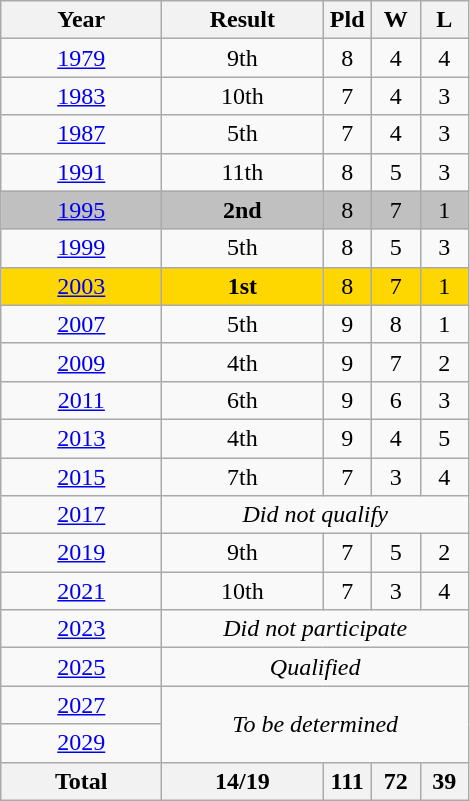<table class="wikitable sortable" style="text-align: center">
<tr>
<th width=100>Year</th>
<th width=100>Result</th>
<th width=25>Pld</th>
<th width=25>W</th>
<th width=25>L</th>
</tr>
<tr>
<td> <a href='#'>1979</a></td>
<td>9th</td>
<td>8</td>
<td>4</td>
<td>4</td>
</tr>
<tr>
<td> <a href='#'>1983</a></td>
<td>10th</td>
<td>7</td>
<td>4</td>
<td>3</td>
</tr>
<tr>
<td> <a href='#'>1987</a></td>
<td>5th</td>
<td>7</td>
<td>4</td>
<td>3</td>
</tr>
<tr>
<td> <a href='#'>1991</a></td>
<td>11th</td>
<td>8</td>
<td>5</td>
<td>3</td>
</tr>
<tr bgcolor=silver>
<td> <a href='#'>1995</a></td>
<td><strong>2nd</strong></td>
<td>8</td>
<td>7</td>
<td>1</td>
</tr>
<tr>
<td> <a href='#'>1999</a></td>
<td>5th</td>
<td>8</td>
<td>5</td>
<td>3</td>
</tr>
<tr bgcolor=gold>
<td> <a href='#'>2003</a></td>
<td><strong>1st</strong></td>
<td>8</td>
<td>7</td>
<td>1</td>
</tr>
<tr>
<td> <a href='#'>2007</a></td>
<td>5th</td>
<td>9</td>
<td>8</td>
<td>1</td>
</tr>
<tr>
<td> <a href='#'>2009</a></td>
<td>4th</td>
<td>9</td>
<td>7</td>
<td>2</td>
</tr>
<tr>
<td> <a href='#'>2011</a></td>
<td>6th</td>
<td>9</td>
<td>6</td>
<td>3</td>
</tr>
<tr>
<td> <a href='#'>2013</a></td>
<td>4th</td>
<td>9</td>
<td>4</td>
<td>5</td>
</tr>
<tr>
<td> <a href='#'>2015</a></td>
<td>7th</td>
<td>7</td>
<td>3</td>
<td>4</td>
</tr>
<tr>
<td> <a href='#'>2017</a></td>
<td colspan="4"><em>Did not qualify</em></td>
</tr>
<tr>
<td> <a href='#'>2019</a></td>
<td>9th</td>
<td>7</td>
<td>5</td>
<td>2</td>
</tr>
<tr>
<td> <a href='#'>2021</a></td>
<td>10th</td>
<td>7</td>
<td>3</td>
<td>4</td>
</tr>
<tr>
<td> <a href='#'>2023</a></td>
<td colspan="4"><em>Did not participate</em></td>
</tr>
<tr>
<td> <a href='#'>2025</a></td>
<td colspan="4"><em>Qualified</em></td>
</tr>
<tr>
<td> <a href='#'>2027</a></td>
<td colspan="4" rowspan="2"><em>To be determined</em></td>
</tr>
<tr>
<td> <a href='#'>2029</a></td>
</tr>
<tr>
<th>Total</th>
<th>14/19</th>
<th>111</th>
<th>72</th>
<th>39</th>
</tr>
</table>
